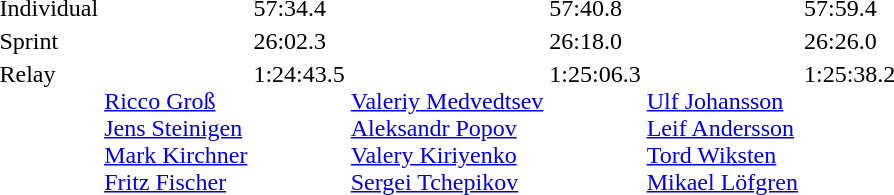<table>
<tr valign="top">
<td>Individual<br></td>
<td></td>
<td>57:34.4</td>
<td></td>
<td>57:40.8</td>
<td></td>
<td>57:59.4</td>
</tr>
<tr valign="top">
<td>Sprint<br></td>
<td></td>
<td>26:02.3</td>
<td></td>
<td>26:18.0</td>
<td></td>
<td>26:26.0</td>
</tr>
<tr valign="top">
<td>Relay<br></td>
<td><br><a href='#'>Ricco Groß</a><br><a href='#'>Jens Steinigen</a><br><a href='#'>Mark Kirchner</a><br><a href='#'>Fritz Fischer</a></td>
<td>1:24:43.5</td>
<td><br><a href='#'>Valeriy Medvedtsev</a><br><a href='#'>Aleksandr Popov</a><br><a href='#'>Valery Kiriyenko</a><br><a href='#'>Sergei Tchepikov</a></td>
<td>1:25:06.3</td>
<td><br><a href='#'>Ulf Johansson</a><br><a href='#'>Leif Andersson</a><br><a href='#'>Tord Wiksten</a><br><a href='#'>Mikael Löfgren</a></td>
<td>1:25:38.2</td>
</tr>
</table>
